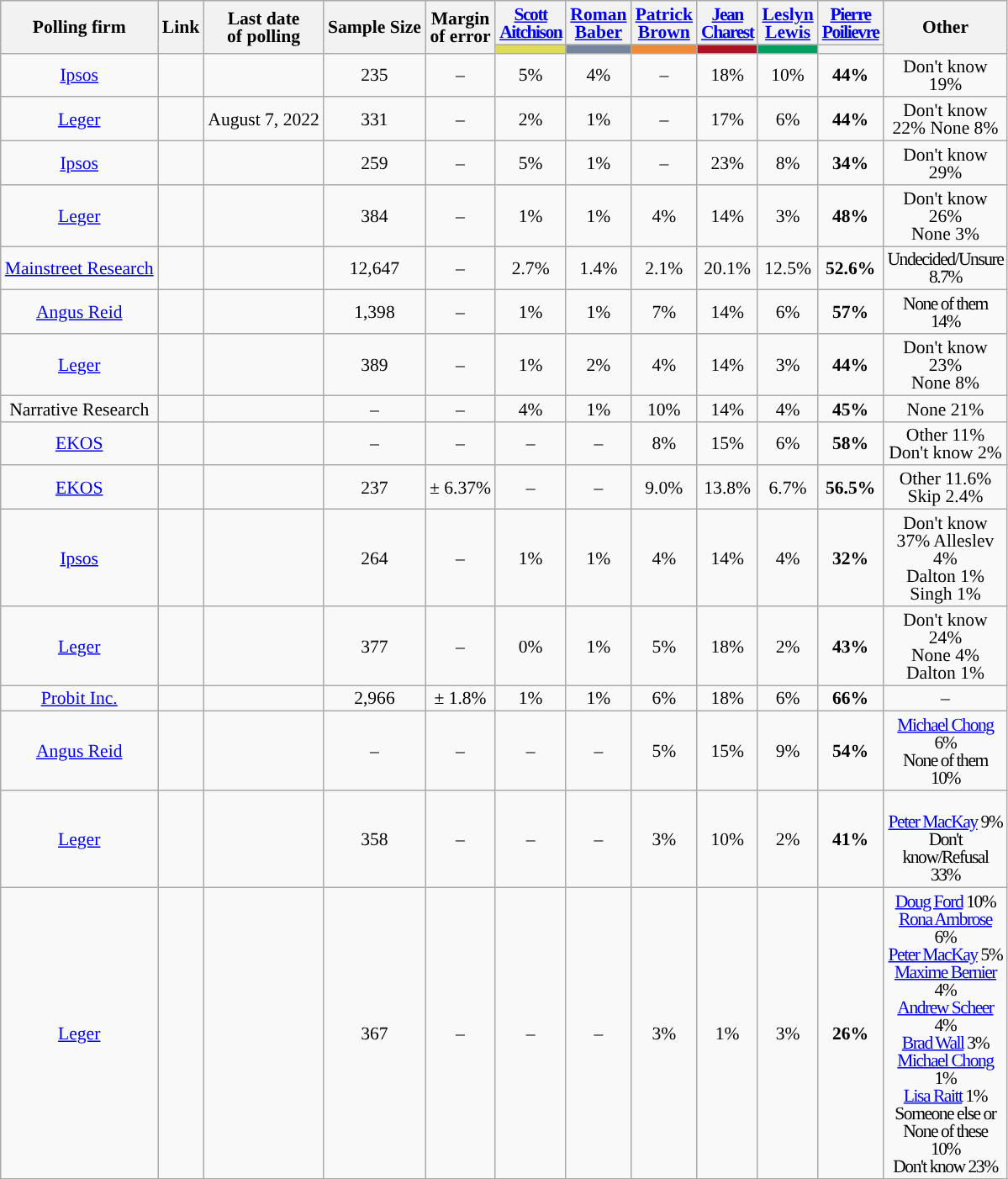<table class="wikitable sortable mw-datatable" style="text-align:center; line-height:14px;font-size:90%;">
<tr>
<th rowspan="2">Polling firm</th>
<th rowspan="2" class="unsortable">Link</th>
<th rowspan="2">Last date<br>of polling</th>
<th rowspan="2" class="unsortable">Sample Size</th>
<th rowspan="2">Margin<br>of error</th>
<th style="width:25px;letter-spacing:-1px;"><a href='#'>Scott Aitchison</a></th>
<th style="width:25px;"><a href='#'>Roman Baber</a></th>
<th style="width:25px;"><a href='#'>Patrick Brown</a></th>
<th style="width:25px;letter-spacing:-1px;"><a href='#'>Jean Charest</a></th>
<th style="width:25px;"><a href='#'>Leslyn Lewis</a></th>
<th style="width:25px;letter-spacing:-1px;"><a href='#'>Pierre Poilievre</a></th>
<th rowspan="2" style="width:25px;">Other</th>
</tr>
<tr class="sorttop">
<th style="background-color:#dfda57;"></th>
<th style="background-color:#75859e;"></th>
<th style="background-color:#ec8a37;"></th>
<th style="background-color:#AD1222;"></th>
<th style="background-color:#009E60;"></th>
<th style="background-color:"></th>
</tr>
<tr>
<td><a href='#'>Ipsos</a></td>
<td></td>
<td></td>
<td>235</td>
<td>–</td>
<td>5%</td>
<td>4%</td>
<td>–</td>
<td>18%</td>
<td>10%</td>
<td style="background-color:"><strong>44%</strong></td>
<td>Don't know 19%</td>
</tr>
<tr>
<td><a href='#'>Leger</a></td>
<td></td>
<td>August 7, 2022</td>
<td>331</td>
<td>–</td>
<td>2%</td>
<td>1%</td>
<td>–</td>
<td>17%</td>
<td>6%</td>
<td style="background-color:"><strong>44%</strong></td>
<td>Don't know 22% None 8%</td>
</tr>
<tr>
<td><a href='#'>Ipsos</a></td>
<td></td>
<td></td>
<td>259</td>
<td>–</td>
<td>5%</td>
<td>1%</td>
<td>–</td>
<td>23%</td>
<td>8%</td>
<td style="background-color:"><strong>34%</strong></td>
<td>Don't know 29%</td>
</tr>
<tr>
<td><a href='#'>Leger</a></td>
<td></td>
<td></td>
<td>384</td>
<td>–</td>
<td>1%</td>
<td>1%</td>
<td>4%</td>
<td>14%</td>
<td>3%</td>
<td style="background-color:"><strong>48%</strong></td>
<td>Don't know 26%<br>None 3%</td>
</tr>
<tr>
<td><a href='#'>Mainstreet Research</a></td>
<td></td>
<td></td>
<td>12,647</td>
<td>–</td>
<td>2.7%</td>
<td>1.4%</td>
<td>2.1%</td>
<td>20.1%</td>
<td>12.5%</td>
<td style="background-color:"><strong>52.6%</strong></td>
<td style="letter-spacing:-1px;">Undecided/Unsure 8.7%</td>
</tr>
<tr>
<td><a href='#'>Angus Reid</a></td>
<td></td>
<td></td>
<td>1,398</td>
<td>–</td>
<td>1%</td>
<td>1%</td>
<td>7%</td>
<td>14%</td>
<td>6%</td>
<td style="background-color:"><strong>57%</strong></td>
<td style="letter-spacing:-1px;">None of them 14%</td>
</tr>
<tr>
<td><a href='#'>Leger</a></td>
<td></td>
<td></td>
<td>389</td>
<td>–</td>
<td>1%</td>
<td>2%</td>
<td>4%</td>
<td>14%</td>
<td>3%</td>
<td style="background-color:"><strong>44%</strong></td>
<td>Don't know 23%<br>None 8%</td>
</tr>
<tr>
<td>Narrative Research</td>
<td></td>
<td></td>
<td>–</td>
<td>–</td>
<td>4%</td>
<td>1%</td>
<td>10%</td>
<td>14%</td>
<td>4%</td>
<td style="background-color:"><strong>45%</strong></td>
<td>None 21%</td>
</tr>
<tr>
<td><a href='#'>EKOS</a></td>
<td></td>
<td></td>
<td>–</td>
<td>–</td>
<td>–</td>
<td>–</td>
<td>8%</td>
<td>15%</td>
<td>6%</td>
<td style="background-color:"><strong>58%</strong></td>
<td>Other 11%<br>Don't know 2%</td>
</tr>
<tr>
<td><a href='#'>EKOS</a></td>
<td></td>
<td></td>
<td>237</td>
<td>± 6.37%</td>
<td>–</td>
<td>–</td>
<td>9.0%</td>
<td>13.8%</td>
<td>6.7%</td>
<td style="background-color:"><strong>56.5%</strong></td>
<td>Other 11.6% Skip 2.4%</td>
</tr>
<tr>
<td><a href='#'>Ipsos</a></td>
<td></td>
<td></td>
<td>264</td>
<td>–</td>
<td>1%</td>
<td>1%</td>
<td>4%</td>
<td>14%</td>
<td>4%</td>
<td style="background-color:"><strong>32%</strong></td>
<td>Don't know 37% Alleslev 4%<br>Dalton 1%<br>Singh 1%</td>
</tr>
<tr>
<td><a href='#'>Leger</a></td>
<td></td>
<td></td>
<td>377</td>
<td>–</td>
<td>0%</td>
<td>1%</td>
<td>5%</td>
<td>18%</td>
<td>2%</td>
<td style="background-color:"><strong>43%</strong></td>
<td>Don't know 24%<br>None 4%<br>Dalton 1%</td>
</tr>
<tr>
<td><a href='#'>Probit Inc.</a></td>
<td></td>
<td></td>
<td>2,966</td>
<td>± 1.8%</td>
<td>1%</td>
<td>1%</td>
<td>6%</td>
<td>18%</td>
<td>6%</td>
<td style="background-color:"><strong>66%</strong></td>
<td>–</td>
</tr>
<tr>
<td><a href='#'>Angus Reid</a></td>
<td></td>
<td></td>
<td>–</td>
<td>–</td>
<td>–</td>
<td>–</td>
<td>5%</td>
<td>15%</td>
<td>9%</td>
<td style="background-color:"><strong>54%</strong></td>
<td style="letter-spacing:-1px;"><a href='#'>Michael Chong</a> 6% <br>None of them 10%</td>
</tr>
<tr>
<td><a href='#'>Leger</a></td>
<td></td>
<td></td>
<td>358</td>
<td>–</td>
<td>–</td>
<td>–</td>
<td>3%</td>
<td>10%</td>
<td>2%</td>
<td style="background-color:"><strong>41%</strong></td>
<td style="letter-spacing:-1px;"><br><a href='#'>Peter MacKay</a> 9%<br>Don't know/Refusal 33%</td>
</tr>
<tr>
<td><a href='#'>Leger</a></td>
<td></td>
<td></td>
<td>367</td>
<td>–</td>
<td>–</td>
<td>–</td>
<td>3%</td>
<td>1%</td>
<td>3%</td>
<td style="background-color:"><strong>26%</strong></td>
<td style="letter-spacing:-1px;"><a href='#'>Doug Ford</a> 10%<br><a href='#'>Rona Ambrose</a> 6%<br><a href='#'>Peter MacKay</a> 5%<br><a href='#'>Maxime Bernier</a> 4%<br><a href='#'>Andrew Scheer</a> 4%<br><a href='#'>Brad Wall</a> 3%<br><a href='#'>Michael Chong</a> 1%<br><a href='#'>Lisa Raitt</a> 1%<br>Someone else or None of these 10%<br>Don't know 23%</td>
</tr>
</table>
